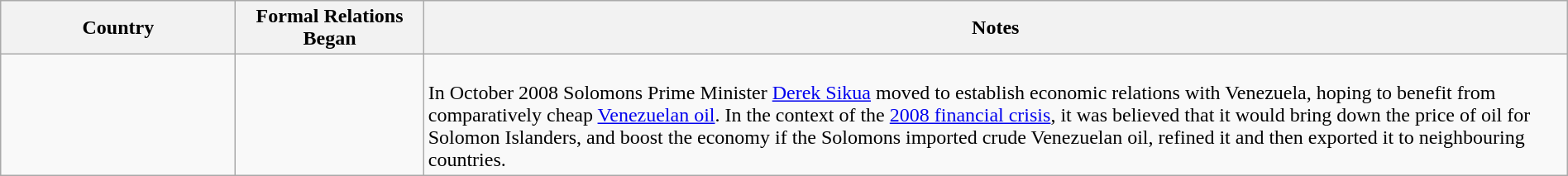<table class="wikitable sortable" style="width:100%; margin:auto;">
<tr>
<th style="width:15%;">Country</th>
<th style="width:12%;">Formal Relations Began</th>
<th>Notes</th>
</tr>
<tr valign="top">
<td></td>
<td></td>
<td><br>
In October 2008 Solomons Prime Minister <a href='#'>Derek Sikua</a> moved to establish economic relations with Venezuela, hoping to benefit from comparatively cheap <a href='#'>Venezuelan oil</a>. In the context of the <a href='#'>2008 financial crisis</a>, it was believed that it would bring down the price of oil for Solomon Islanders, and boost the economy if the Solomons imported crude Venezuelan oil, refined it and then exported it to neighbouring countries.</td>
</tr>
</table>
